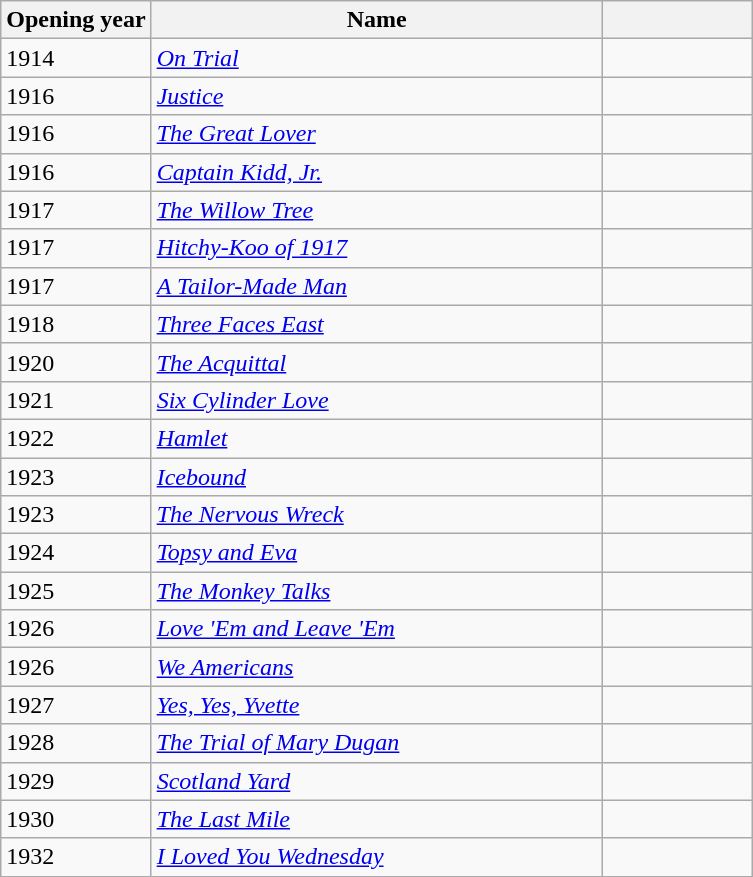<table class="wikitable sortable collapsible">
<tr>
<th width=20% scope="col">Opening year</th>
<th width=60% scope="col">Name</th>
<th width=20% scope="col" class="unsortable"></th>
</tr>
<tr>
<td>1914</td>
<td><em><a href='#'>On Trial</a></em></td>
<td></td>
</tr>
<tr>
<td>1916</td>
<td><em><a href='#'>Justice</a></em></td>
<td></td>
</tr>
<tr>
<td>1916</td>
<td><em><a href='#'>The Great Lover</a></em></td>
<td></td>
</tr>
<tr>
<td>1916</td>
<td><em><a href='#'>Captain Kidd, Jr.</a></em></td>
<td></td>
</tr>
<tr>
<td>1917</td>
<td><em><a href='#'>The Willow Tree</a></em></td>
<td></td>
</tr>
<tr>
<td>1917</td>
<td><em><a href='#'>Hitchy-Koo of 1917</a></em></td>
<td></td>
</tr>
<tr>
<td>1917</td>
<td><em><a href='#'>A Tailor-Made Man</a></em></td>
<td></td>
</tr>
<tr>
<td>1918</td>
<td><em><a href='#'>Three Faces East</a></em></td>
<td></td>
</tr>
<tr>
<td>1920</td>
<td><em><a href='#'>The Acquittal</a></em></td>
<td></td>
</tr>
<tr>
<td>1921</td>
<td><em><a href='#'>Six Cylinder Love</a></em></td>
<td></td>
</tr>
<tr>
<td>1922</td>
<td><em><a href='#'>Hamlet</a></em></td>
<td></td>
</tr>
<tr>
<td>1923</td>
<td><em><a href='#'>Icebound</a></em></td>
<td></td>
</tr>
<tr>
<td>1923</td>
<td><em><a href='#'>The Nervous Wreck</a></em></td>
<td></td>
</tr>
<tr>
<td>1924</td>
<td><em><a href='#'>Topsy and Eva</a></em></td>
<td></td>
</tr>
<tr>
<td>1925</td>
<td><em><a href='#'>The Monkey Talks</a></em></td>
<td></td>
</tr>
<tr>
<td>1926</td>
<td><em><a href='#'>Love 'Em and Leave 'Em</a></em></td>
<td></td>
</tr>
<tr>
<td>1926</td>
<td><em><a href='#'>We Americans</a></em></td>
<td></td>
</tr>
<tr>
<td>1927</td>
<td><em><a href='#'>Yes, Yes, Yvette</a></em></td>
<td></td>
</tr>
<tr>
<td>1928</td>
<td><em><a href='#'>The Trial of Mary Dugan</a></em></td>
<td></td>
</tr>
<tr>
<td>1929</td>
<td><em><a href='#'>Scotland Yard</a></em></td>
<td></td>
</tr>
<tr>
<td>1930</td>
<td><em><a href='#'>The Last Mile</a></em></td>
<td></td>
</tr>
<tr>
<td>1932</td>
<td><em><a href='#'>I Loved You Wednesday</a></em></td>
<td></td>
</tr>
</table>
